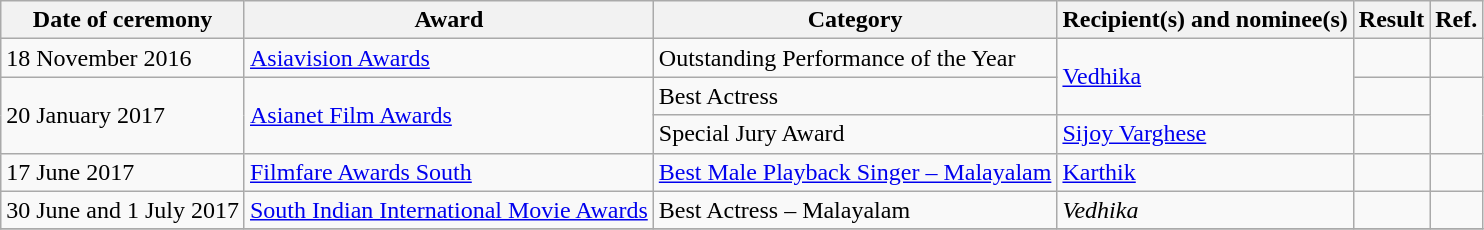<table class="wikitable sortable">
<tr>
<th>Date of ceremony</th>
<th>Award</th>
<th>Category</th>
<th>Recipient(s) and nominee(s)</th>
<th>Result</th>
<th>Ref.</th>
</tr>
<tr>
<td>18 November 2016</td>
<td><a href='#'>Asiavision Awards</a></td>
<td>Outstanding Performance of the Year</td>
<td rowspan="2"><a href='#'>Vedhika</a></td>
<td></td>
<td></td>
</tr>
<tr>
<td rowspan="2">20 January 2017</td>
<td rowspan="2"><a href='#'>Asianet Film Awards</a></td>
<td>Best Actress</td>
<td></td>
<td rowspan="2"></td>
</tr>
<tr>
<td>Special Jury Award</td>
<td><a href='#'>Sijoy Varghese</a></td>
<td></td>
</tr>
<tr>
<td>17 June 2017</td>
<td><a href='#'>Filmfare Awards South</a></td>
<td><a href='#'>Best Male Playback Singer – Malayalam</a></td>
<td><a href='#'>Karthik</a></td>
<td></td>
<td></td>
</tr>
<tr>
<td>30 June and 1 July 2017</td>
<td><a href='#'>South Indian International Movie Awards</a></td>
<td>Best Actress – Malayalam</td>
<td><em>Vedhika</em></td>
<td></td>
<td></td>
</tr>
<tr>
</tr>
</table>
